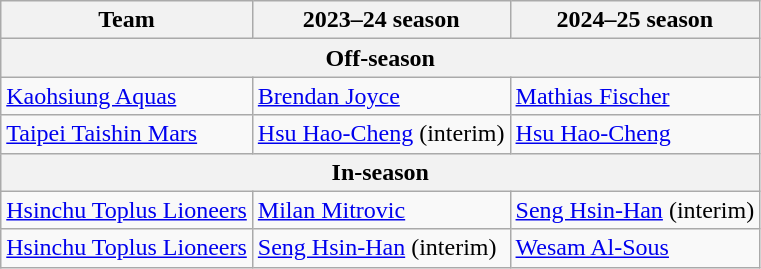<table class="wikitable">
<tr>
<th>Team</th>
<th>2023–24 season</th>
<th>2024–25 season</th>
</tr>
<tr>
<th colspan="3">Off-season</th>
</tr>
<tr>
<td><a href='#'>Kaohsiung Aquas</a></td>
<td><a href='#'>Brendan Joyce</a></td>
<td><a href='#'>Mathias Fischer</a></td>
</tr>
<tr>
<td><a href='#'>Taipei Taishin Mars</a></td>
<td><a href='#'>Hsu Hao-Cheng</a> (interim)</td>
<td><a href='#'>Hsu Hao-Cheng</a></td>
</tr>
<tr>
<th colspan="3">In-season</th>
</tr>
<tr>
<td><a href='#'>Hsinchu Toplus Lioneers</a></td>
<td><a href='#'>Milan Mitrovic</a></td>
<td><a href='#'>Seng Hsin-Han</a> (interim)</td>
</tr>
<tr>
<td><a href='#'>Hsinchu Toplus Lioneers</a></td>
<td><a href='#'>Seng Hsin-Han</a> (interim)</td>
<td><a href='#'>Wesam Al-Sous</a></td>
</tr>
</table>
